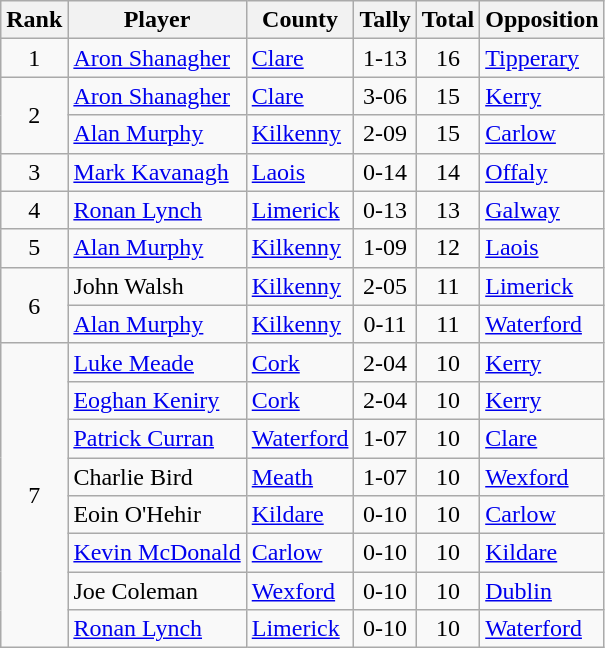<table class="wikitable">
<tr>
<th>Rank</th>
<th>Player</th>
<th>County</th>
<th>Tally</th>
<th>Total</th>
<th>Opposition</th>
</tr>
<tr>
<td rowspan=1 align=center>1</td>
<td><a href='#'>Aron Shanagher</a></td>
<td><a href='#'>Clare</a></td>
<td align=center>1-13</td>
<td align=center>16</td>
<td><a href='#'>Tipperary</a></td>
</tr>
<tr>
<td rowspan=2 align=center>2</td>
<td><a href='#'>Aron Shanagher</a></td>
<td><a href='#'>Clare</a></td>
<td align=center>3-06</td>
<td align=center>15</td>
<td><a href='#'>Kerry</a></td>
</tr>
<tr>
<td><a href='#'>Alan Murphy</a></td>
<td><a href='#'>Kilkenny</a></td>
<td align=center>2-09</td>
<td align=center>15</td>
<td><a href='#'>Carlow</a></td>
</tr>
<tr>
<td rowspan=1 align=center>3</td>
<td><a href='#'>Mark Kavanagh</a></td>
<td><a href='#'>Laois</a></td>
<td align=center>0-14</td>
<td align=center>14</td>
<td><a href='#'>Offaly</a></td>
</tr>
<tr>
<td rowspan=1 align=center>4</td>
<td><a href='#'>Ronan Lynch</a></td>
<td><a href='#'>Limerick</a></td>
<td align=center>0-13</td>
<td align=center>13</td>
<td><a href='#'>Galway</a></td>
</tr>
<tr>
<td rowspan=1 align=center>5</td>
<td><a href='#'>Alan Murphy</a></td>
<td><a href='#'>Kilkenny</a></td>
<td align=center>1-09</td>
<td align=center>12</td>
<td><a href='#'>Laois</a></td>
</tr>
<tr>
<td rowspan=2 align=center>6</td>
<td>John Walsh</td>
<td><a href='#'>Kilkenny</a></td>
<td align=center>2-05</td>
<td align=center>11</td>
<td><a href='#'>Limerick</a></td>
</tr>
<tr>
<td><a href='#'>Alan Murphy</a></td>
<td><a href='#'>Kilkenny</a></td>
<td align=center>0-11</td>
<td align=center>11</td>
<td><a href='#'>Waterford</a></td>
</tr>
<tr>
<td rowspan=8 align=center>7</td>
<td><a href='#'>Luke Meade</a></td>
<td><a href='#'>Cork</a></td>
<td align=center>2-04</td>
<td align=center>10</td>
<td><a href='#'>Kerry</a></td>
</tr>
<tr>
<td><a href='#'>Eoghan Keniry</a></td>
<td><a href='#'>Cork</a></td>
<td align=center>2-04</td>
<td align=center>10</td>
<td><a href='#'>Kerry</a></td>
</tr>
<tr>
<td><a href='#'>Patrick Curran</a></td>
<td><a href='#'>Waterford</a></td>
<td align=center>1-07</td>
<td align=center>10</td>
<td><a href='#'>Clare</a></td>
</tr>
<tr>
<td>Charlie Bird</td>
<td><a href='#'>Meath</a></td>
<td align=center>1-07</td>
<td align=center>10</td>
<td><a href='#'>Wexford</a></td>
</tr>
<tr>
<td>Eoin O'Hehir</td>
<td><a href='#'>Kildare</a></td>
<td align=center>0-10</td>
<td align=center>10</td>
<td><a href='#'>Carlow</a></td>
</tr>
<tr>
<td><a href='#'>Kevin McDonald</a></td>
<td><a href='#'>Carlow</a></td>
<td align=center>0-10</td>
<td align=center>10</td>
<td><a href='#'>Kildare</a></td>
</tr>
<tr>
<td>Joe Coleman</td>
<td><a href='#'>Wexford</a></td>
<td align=center>0-10</td>
<td align=center>10</td>
<td><a href='#'>Dublin</a></td>
</tr>
<tr>
<td><a href='#'>Ronan Lynch</a></td>
<td><a href='#'>Limerick</a></td>
<td align=center>0-10</td>
<td align=center>10</td>
<td><a href='#'>Waterford</a></td>
</tr>
</table>
